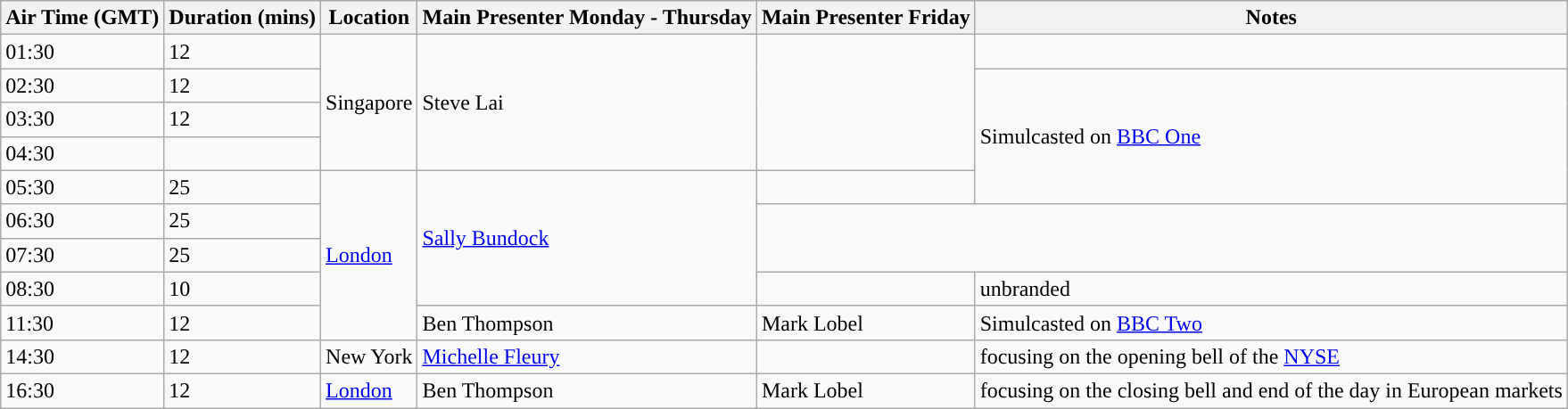<table class="wikitable">
<tr>
<th>Air Time (GMT)</th>
<th>Duration (mins)</th>
<th>Location</th>
<th>Main Presenter Monday - Thursday</th>
<th>Main Presenter Friday</th>
<th>Notes</th>
</tr>
<tr>
<td>01:30</td>
<td>12</td>
<td rowspan="4">Singapore</td>
<td rowspan="4">Steve Lai</td>
<td rowspan="4"></td>
<td></td>
</tr>
<tr>
<td>02:30</td>
<td>12</td>
<td rowspan="4">Simulcasted on <a href='#'>BBC One</a></td>
</tr>
<tr>
<td>03:30</td>
<td>12</td>
</tr>
<tr>
<td>04:30</td>
</tr>
<tr>
<td>05:30</td>
<td>25</td>
<td rowspan="5"><a href='#'>London</a></td>
<td rowspan="4"><a href='#'>Sally Bundock</a></td>
<td></td>
</tr>
<tr>
<td>06:30</td>
<td>25</td>
</tr>
<tr>
<td>07:30</td>
<td>25</td>
</tr>
<tr>
<td>08:30</td>
<td>10</td>
<td></td>
<td>unbranded</td>
</tr>
<tr>
<td>11:30</td>
<td>12</td>
<td>Ben Thompson</td>
<td>Mark Lobel</td>
<td>Simulcasted on <a href='#'>BBC Two</a></td>
</tr>
<tr>
<td>14:30</td>
<td>12</td>
<td>New York</td>
<td><a href='#'>Michelle Fleury</a></td>
<td></td>
<td>focusing on the opening bell of the <a href='#'>NYSE</a></td>
</tr>
<tr>
<td>16:30</td>
<td>12</td>
<td><a href='#'>London</a></td>
<td>Ben Thompson</td>
<td>Mark Lobel</td>
<td>focusing on the closing bell and end of the day in European markets</td>
</tr>
</table>
